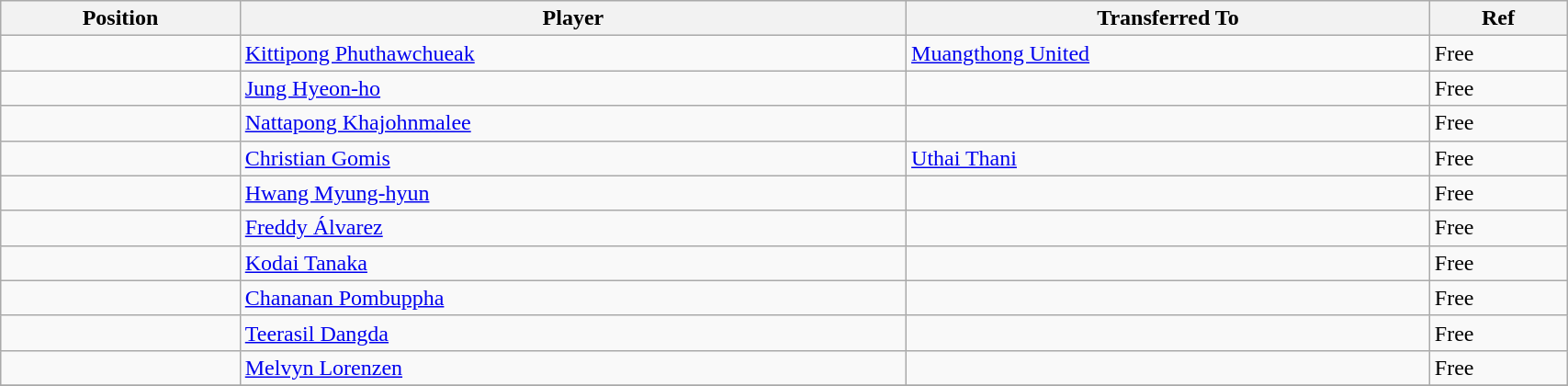<table class="wikitable sortable" style="width:90%; text-align:center; font-size:100%; text-align:left;">
<tr>
<th>Position</th>
<th>Player</th>
<th>Transferred To</th>
<th>Ref</th>
</tr>
<tr>
<td></td>
<td> <a href='#'>Kittipong Phuthawchueak</a></td>
<td> <a href='#'>Muangthong United</a></td>
<td>Free</td>
</tr>
<tr>
<td></td>
<td> <a href='#'>Jung Hyeon-ho</a></td>
<td></td>
<td>Free </td>
</tr>
<tr>
<td></td>
<td> <a href='#'>Nattapong Khajohnmalee</a></td>
<td></td>
<td>Free </td>
</tr>
<tr>
<td></td>
<td> <a href='#'>Christian Gomis</a></td>
<td> <a href='#'>Uthai Thani</a></td>
<td>Free  </td>
</tr>
<tr>
<td></td>
<td> <a href='#'>Hwang Myung-hyun</a></td>
<td></td>
<td>Free   </td>
</tr>
<tr>
<td></td>
<td> <a href='#'>Freddy Álvarez</a></td>
<td></td>
<td>Free </td>
</tr>
<tr>
<td></td>
<td> <a href='#'>Kodai Tanaka</a></td>
<td></td>
<td>Free </td>
</tr>
<tr>
<td></td>
<td> <a href='#'>Chananan Pombuppha</a></td>
<td></td>
<td>Free </td>
</tr>
<tr>
<td></td>
<td> <a href='#'>Teerasil Dangda</a></td>
<td></td>
<td>Free </td>
</tr>
<tr>
<td></td>
<td> <a href='#'>Melvyn Lorenzen</a></td>
<td></td>
<td>Free  </td>
</tr>
<tr>
</tr>
</table>
